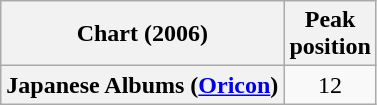<table class="wikitable sortable plainrowheaders">
<tr>
<th scope="col">Chart (2006)</th>
<th scope="col">Peak<br>position</th>
</tr>
<tr>
<th scope="row">Japanese Albums (<a href='#'>Oricon</a>)</th>
<td align="center">12</td>
</tr>
</table>
